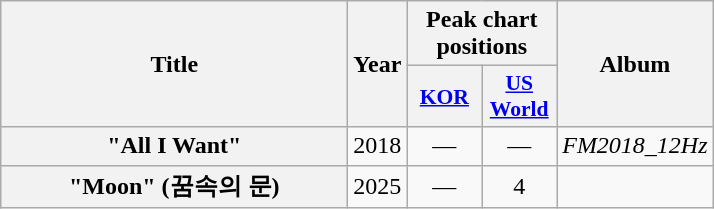<table class="wikitable plainrowheaders" style="text-align:center;">
<tr>
<th rowspan="2" style="width:14em">Title</th>
<th rowspan="2">Year</th>
<th colspan="2">Peak chart positions</th>
<th rowspan="2">Album</th>
</tr>
<tr>
<th scope="col" style="width:3em;font-size:90%;"><a href='#'>KOR</a><br></th>
<th scope="col" style="width:3em;font-size:90%;"><a href='#'>US<br>World</a><br></th>
</tr>
<tr>
<th scope="row">"All I Want" <br></th>
<td>2018</td>
<td>—</td>
<td>—</td>
<td><em>FM2018_12Hz</em></td>
</tr>
<tr>
<th scope="row">"Moon" (꿈속의 문)<br></th>
<td>2025</td>
<td>—</td>
<td>4</td>
<td></td>
</tr>
</table>
